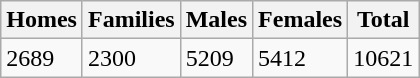<table class="wikitable">
<tr>
<th>Homes</th>
<th>Families</th>
<th>Males</th>
<th>Females</th>
<th>Total</th>
</tr>
<tr>
<td>2689</td>
<td>2300</td>
<td>5209</td>
<td>5412</td>
<td>10621</td>
</tr>
</table>
